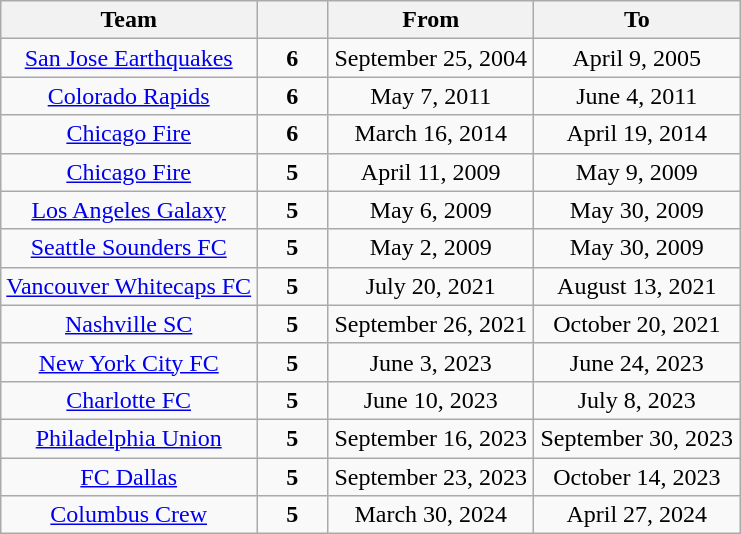<table class="wikitable sortable" style="text-align: center">
<tr>
<th>Team</th>
<th width="40"></th>
<th width="130">From</th>
<th width="130">To</th>
</tr>
<tr>
<td><a href='#'>San Jose Earthquakes</a></td>
<td><strong>6</strong></td>
<td>September 25, 2004</td>
<td>April 9, 2005</td>
</tr>
<tr>
<td><a href='#'>Colorado Rapids</a></td>
<td><strong>6</strong></td>
<td>May 7, 2011</td>
<td>June 4, 2011</td>
</tr>
<tr>
<td><a href='#'>Chicago Fire</a></td>
<td><strong>6</strong></td>
<td>March 16, 2014</td>
<td>April 19, 2014</td>
</tr>
<tr>
<td><a href='#'>Chicago Fire</a></td>
<td><strong>5</strong></td>
<td>April 11, 2009</td>
<td>May 9, 2009</td>
</tr>
<tr>
<td><a href='#'>Los Angeles Galaxy</a></td>
<td><strong>5</strong></td>
<td>May 6, 2009</td>
<td>May 30, 2009</td>
</tr>
<tr>
<td><a href='#'>Seattle Sounders FC</a></td>
<td><strong>5</strong></td>
<td>May 2, 2009</td>
<td>May 30, 2009</td>
</tr>
<tr>
<td><a href='#'>Vancouver Whitecaps FC</a></td>
<td><strong>5</strong></td>
<td>July 20, 2021</td>
<td>August 13, 2021</td>
</tr>
<tr>
<td><a href='#'>Nashville SC</a></td>
<td><strong>5</strong></td>
<td>September 26, 2021</td>
<td>October 20, 2021</td>
</tr>
<tr>
<td><a href='#'>New York City FC</a></td>
<td><strong>5</strong></td>
<td>June 3, 2023</td>
<td>June 24, 2023</td>
</tr>
<tr>
<td><a href='#'>Charlotte FC</a></td>
<td><strong>5</strong></td>
<td>June 10, 2023</td>
<td>July 8, 2023</td>
</tr>
<tr>
<td><a href='#'>Philadelphia Union</a></td>
<td><strong>5</strong></td>
<td>September 16, 2023</td>
<td>September 30, 2023</td>
</tr>
<tr>
<td><a href='#'>FC Dallas</a></td>
<td><strong>5</strong></td>
<td>September 23, 2023</td>
<td>October 14, 2023</td>
</tr>
<tr>
<td><a href='#'>Columbus Crew</a></td>
<td><strong>5</strong></td>
<td>March 30, 2024</td>
<td>April 27, 2024</td>
</tr>
</table>
